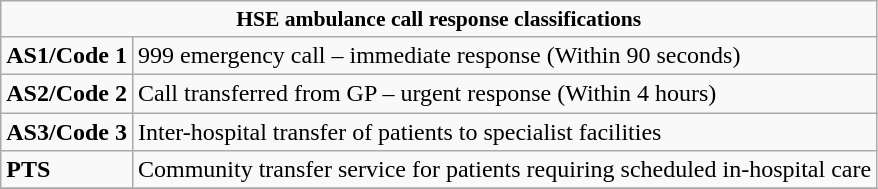<table class="wikitable">
<tr>
<td colspan="3" style="font-size: 90%;" align="center"><strong>HSE ambulance call response classifications</strong></td>
</tr>
<tr>
<td><strong>AS1/Code 1</strong></td>
<td>999 emergency call – immediate response (Within 90 seconds)</td>
</tr>
<tr>
<td><strong>AS2/Code 2</strong></td>
<td>Call transferred from GP – urgent response (Within 4 hours)</td>
</tr>
<tr>
<td><strong>AS3/Code 3</strong></td>
<td>Inter-hospital transfer of patients to specialist facilities</td>
</tr>
<tr>
<td><strong>PTS</strong></td>
<td>Community transfer service for patients requiring scheduled in-hospital care</td>
</tr>
<tr>
</tr>
</table>
